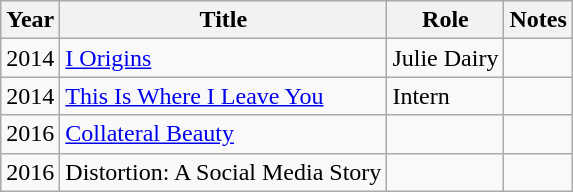<table class="wikitable">
<tr>
<th>Year</th>
<th>Title</th>
<th>Role</th>
<th>Notes</th>
</tr>
<tr>
<td>2014</td>
<td><a href='#'>I Origins</a></td>
<td>Julie Dairy</td>
<td></td>
</tr>
<tr>
<td>2014</td>
<td><a href='#'>This Is Where I Leave You</a></td>
<td>Intern</td>
<td></td>
</tr>
<tr>
<td>2016</td>
<td><a href='#'>Collateral Beauty</a></td>
<td></td>
<td></td>
</tr>
<tr>
<td>2016</td>
<td>Distortion: A Social Media Story</td>
<td></td>
<td></td>
</tr>
</table>
